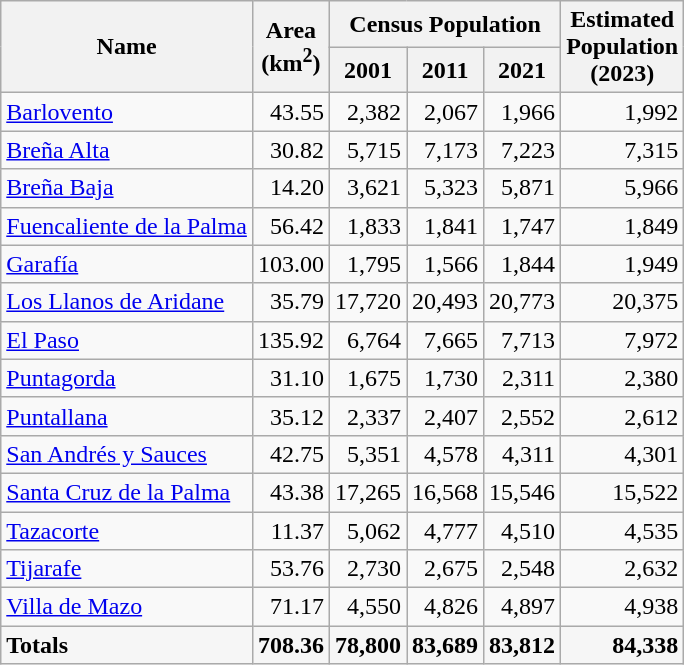<table class="wikitable sortable">
<tr>
<th rowspan="2">Name</th>
<th rowspan="2">Area<br>(km<sup>2</sup>)</th>
<th colspan="3">Census Population</th>
<th rowspan="2">Estimated<br>Population<br>(2023)</th>
</tr>
<tr>
<th>2001</th>
<th>2011</th>
<th>2021</th>
</tr>
<tr>
<td><a href='#'>Barlovento</a></td>
<td align="right">43.55</td>
<td align="right">2,382</td>
<td align="right">2,067</td>
<td align="right">1,966</td>
<td align="right">1,992</td>
</tr>
<tr>
<td><a href='#'>Breña Alta</a></td>
<td align="right">30.82</td>
<td align="right">5,715</td>
<td align="right">7,173</td>
<td align="right">7,223</td>
<td align="right">7,315</td>
</tr>
<tr>
<td><a href='#'>Breña Baja</a></td>
<td align="right">14.20</td>
<td align="right">3,621</td>
<td align="right">5,323</td>
<td align="right">5,871</td>
<td align="right">5,966</td>
</tr>
<tr>
<td><a href='#'>Fuencaliente de la Palma</a></td>
<td align="right">56.42</td>
<td align="right">1,833</td>
<td align="right">1,841</td>
<td align="right">1,747</td>
<td align="right">1,849</td>
</tr>
<tr>
<td><a href='#'>Garafía</a></td>
<td align="right">103.00</td>
<td align="right">1,795</td>
<td align="right">1,566</td>
<td align="right">1,844</td>
<td align="right">1,949</td>
</tr>
<tr>
<td><a href='#'>Los Llanos de Aridane</a></td>
<td align="right">35.79</td>
<td align="right">17,720</td>
<td align="right">20,493</td>
<td align="right">20,773</td>
<td align="right">20,375</td>
</tr>
<tr>
<td><a href='#'>El Paso</a></td>
<td align="right">135.92</td>
<td align="right">6,764</td>
<td align="right">7,665</td>
<td align="right">7,713</td>
<td align="right">7,972</td>
</tr>
<tr>
<td><a href='#'>Puntagorda</a></td>
<td align="right">31.10</td>
<td align="right">1,675</td>
<td align="right">1,730</td>
<td align="right">2,311</td>
<td align="right">2,380</td>
</tr>
<tr>
<td><a href='#'>Puntallana</a></td>
<td align="right">35.12</td>
<td align="right">2,337</td>
<td align="right">2,407</td>
<td align="right">2,552</td>
<td align="right">2,612</td>
</tr>
<tr>
<td><a href='#'>San Andrés y Sauces</a></td>
<td align="right">42.75</td>
<td align="right">5,351</td>
<td align="right">4,578</td>
<td align="right">4,311</td>
<td align="right">4,301</td>
</tr>
<tr>
<td><a href='#'>Santa Cruz de la Palma</a></td>
<td align="right">43.38</td>
<td align="right">17,265</td>
<td align="right">16,568</td>
<td align="right">15,546</td>
<td align="right">15,522</td>
</tr>
<tr>
<td><a href='#'>Tazacorte</a></td>
<td align="right">11.37</td>
<td align="right">5,062</td>
<td align="right">4,777</td>
<td align="right">4,510</td>
<td align="right">4,535</td>
</tr>
<tr>
<td><a href='#'>Tijarafe</a></td>
<td align="right">53.76</td>
<td align="right">2,730</td>
<td align="right">2,675</td>
<td align="right">2,548</td>
<td align="right">2,632</td>
</tr>
<tr>
<td><a href='#'>Villa de Mazo</a></td>
<td align="right">71.17</td>
<td align="right">4,550</td>
<td align="right">4,826</td>
<td align="right">4,897</td>
<td align="right">4,938</td>
</tr>
<tr style="background-color:#F6F6F6; font-weight:bold;">
<td>Totals</td>
<td align="right">708.36</td>
<td align="right">78,800</td>
<td align="right">83,689</td>
<td align="right">83,812</td>
<td align="right">84,338</td>
</tr>
</table>
